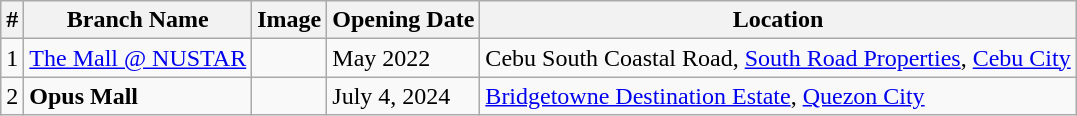<table class="wikitable sortable">
<tr>
<th>#</th>
<th>Branch Name</th>
<th>Image</th>
<th>Opening Date</th>
<th>Location</th>
</tr>
<tr>
<td>1</td>
<td><a href='#'>The Mall @ NUSTAR</a></td>
<td></td>
<td>May 2022</td>
<td>Cebu South Coastal Road, <a href='#'>South Road Properties</a>, <a href='#'>Cebu City</a></td>
</tr>
<tr>
<td>2</td>
<td><strong>Opus Mall</strong></td>
<td></td>
<td>July 4, 2024</td>
<td><a href='#'>Bridgetowne Destination Estate</a>, <a href='#'>Quezon City</a></td>
</tr>
</table>
